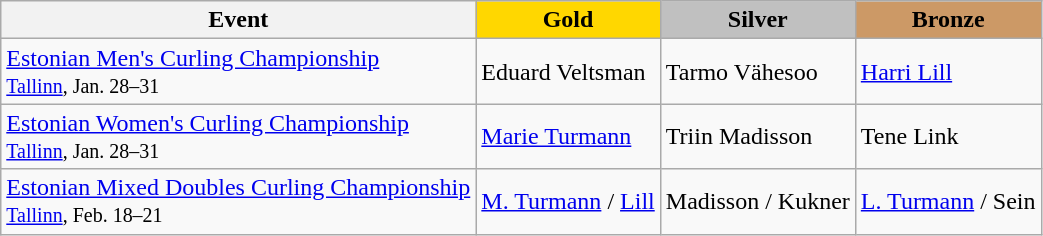<table class="wikitable">
<tr>
<th>Event</th>
<th style="background:gold">Gold</th>
<th style="background:silver">Silver</th>
<th style="background:#cc9966">Bronze</th>
</tr>
<tr>
<td><a href='#'>Estonian Men's Curling Championship</a><br> <small><a href='#'>Tallinn</a>, Jan. 28–31</small></td>
<td>Eduard Veltsman</td>
<td>Tarmo Vähesoo</td>
<td><a href='#'>Harri Lill</a></td>
</tr>
<tr>
<td><a href='#'>Estonian Women's Curling Championship</a><br> <small><a href='#'>Tallinn</a>, Jan. 28–31</small></td>
<td><a href='#'>Marie Turmann</a></td>
<td>Triin Madisson</td>
<td>Tene Link</td>
</tr>
<tr>
<td><a href='#'>Estonian Mixed Doubles Curling Championship</a><br> <small><a href='#'>Tallinn</a>, Feb. 18–21</small></td>
<td><a href='#'>M. Turmann</a> / <a href='#'>Lill</a></td>
<td>Madisson / Kukner</td>
<td><a href='#'>L. Turmann</a> / Sein</td>
</tr>
</table>
